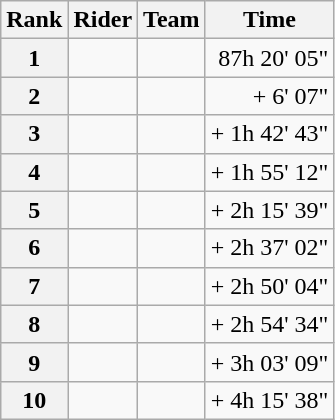<table class="wikitable">
<tr>
<th scope="col">Rank</th>
<th scope="col">Rider</th>
<th scope="col">Team</th>
<th scope="col">Time</th>
</tr>
<tr>
<th scope="row">1</th>
<td> </td>
<td></td>
<td style="text-align:right;">87h 20' 05"</td>
</tr>
<tr>
<th scope="row">2</th>
<td> </td>
<td></td>
<td style="text-align:right;">+ 6' 07"</td>
</tr>
<tr>
<th scope="row">3</th>
<td></td>
<td></td>
<td style="text-align:right;">+ 1h 42' 43"</td>
</tr>
<tr>
<th scope="row">4</th>
<td></td>
<td></td>
<td style="text-align:right;">+ 1h 55' 12"</td>
</tr>
<tr>
<th scope="row">5</th>
<td></td>
<td></td>
<td style="text-align:right;">+ 2h 15' 39"</td>
</tr>
<tr>
<th scope="row">6</th>
<td></td>
<td></td>
<td style="text-align:right;">+ 2h 37' 02"</td>
</tr>
<tr>
<th scope="row">7</th>
<td></td>
<td></td>
<td style="text-align:right;">+ 2h 50' 04"</td>
</tr>
<tr>
<th scope="row">8</th>
<td> </td>
<td></td>
<td style="text-align:right;">+ 2h 54' 34"</td>
</tr>
<tr>
<th scope="row">9</th>
<td></td>
<td></td>
<td style="text-align:right;">+ 3h 03' 09"</td>
</tr>
<tr>
<th scope="row">10</th>
<td></td>
<td></td>
<td style="text-align:right;">+ 4h 15' 38"</td>
</tr>
</table>
